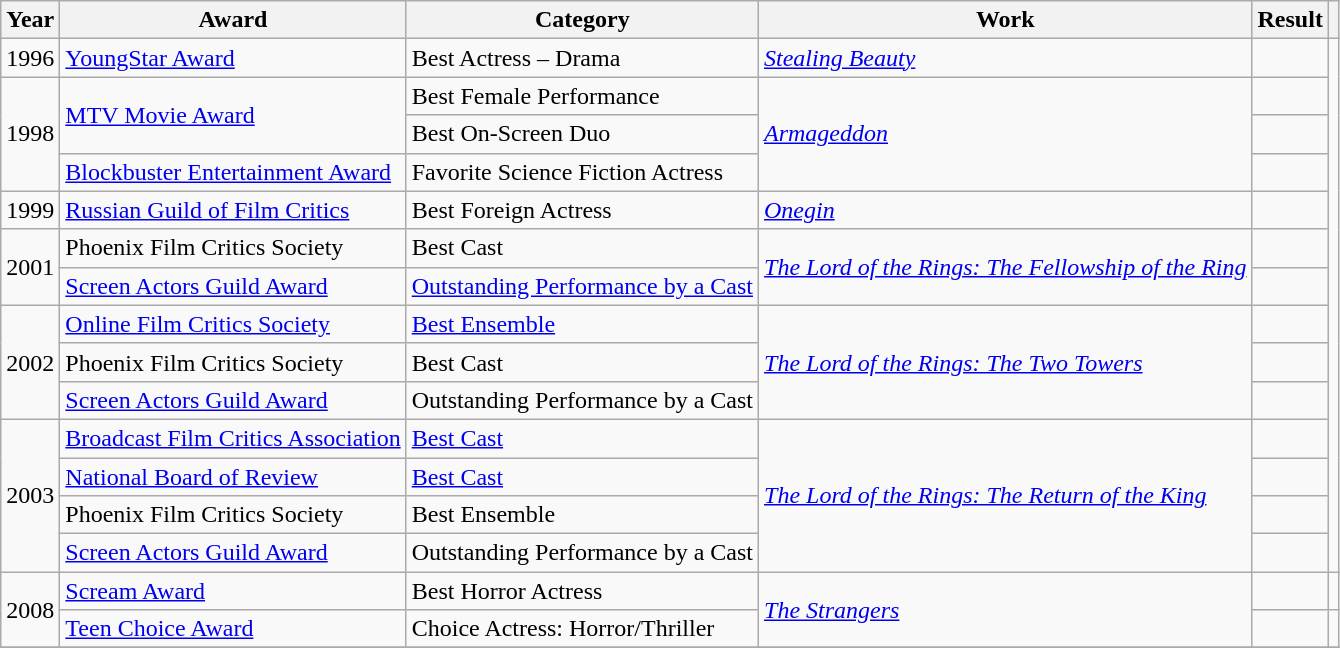<table class="wikitable plainrowheaders sortable">
<tr>
<th>Year</th>
<th>Award</th>
<th>Category</th>
<th>Work</th>
<th>Result</th>
<th class="unsortable"></th>
</tr>
<tr>
<td>1996</td>
<td><a href='#'>YoungStar Award</a></td>
<td>Best Actress – Drama</td>
<td><em><a href='#'>Stealing Beauty</a></em></td>
<td></td>
<td rowspan="14" style="text-align:center;"></td>
</tr>
<tr>
<td rowspan="3">1998</td>
<td rowspan="2"><a href='#'>MTV Movie Award</a></td>
<td>Best Female Performance</td>
<td rowspan="3"><em><a href='#'>Armageddon</a></em></td>
<td></td>
</tr>
<tr>
<td>Best On-Screen Duo </td>
<td></td>
</tr>
<tr>
<td><a href='#'>Blockbuster Entertainment Award</a></td>
<td>Favorite Science Fiction Actress</td>
<td></td>
</tr>
<tr>
<td>1999</td>
<td><a href='#'>Russian Guild of Film Critics</a></td>
<td>Best Foreign Actress</td>
<td><em><a href='#'>Onegin</a></em></td>
<td></td>
</tr>
<tr>
<td rowspan="2">2001</td>
<td>Phoenix Film Critics Society</td>
<td>Best Cast</td>
<td rowspan="2"><em><a href='#'>The Lord of the Rings: The Fellowship of the Ring</a></em></td>
<td></td>
</tr>
<tr>
<td><a href='#'>Screen Actors Guild Award</a></td>
<td><a href='#'>Outstanding Performance by a Cast</a></td>
<td></td>
</tr>
<tr>
<td rowspan="3">2002</td>
<td><a href='#'>Online Film Critics Society</a></td>
<td><a href='#'>Best Ensemble</a></td>
<td rowspan="3"><em><a href='#'>The Lord of the Rings: The Two Towers</a></em></td>
<td></td>
</tr>
<tr>
<td>Phoenix Film Critics Society</td>
<td>Best Cast</td>
<td></td>
</tr>
<tr>
<td><a href='#'>Screen Actors Guild Award</a></td>
<td>Outstanding Performance by a Cast</td>
<td></td>
</tr>
<tr>
<td rowspan="4">2003</td>
<td><a href='#'>Broadcast Film Critics Association</a></td>
<td><a href='#'>Best Cast</a></td>
<td rowspan="4"><em><a href='#'>The Lord of the Rings: The Return of the King</a></em></td>
<td></td>
</tr>
<tr>
<td><a href='#'>National Board of Review</a></td>
<td><a href='#'>Best Cast</a></td>
<td></td>
</tr>
<tr>
<td>Phoenix Film Critics Society</td>
<td>Best Ensemble</td>
<td></td>
</tr>
<tr>
<td><a href='#'>Screen Actors Guild Award</a></td>
<td>Outstanding Performance by a Cast</td>
<td></td>
</tr>
<tr>
<td rowspan="2">2008</td>
<td><a href='#'>Scream Award</a></td>
<td>Best Horror Actress</td>
<td rowspan="2"><em><a href='#'>The Strangers</a></em></td>
<td></td>
<td style="text-align:center;"></td>
</tr>
<tr>
<td><a href='#'>Teen Choice Award</a></td>
<td>Choice Actress: Horror/Thriller</td>
<td></td>
<td style="text-align:center;"></td>
</tr>
<tr>
</tr>
</table>
